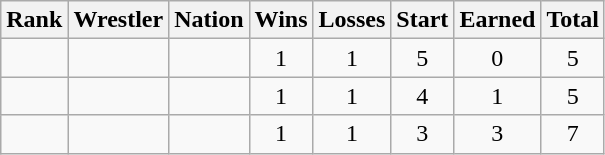<table class="wikitable sortable" style="text-align:center;">
<tr>
<th>Rank</th>
<th>Wrestler</th>
<th>Nation</th>
<th>Wins</th>
<th>Losses</th>
<th>Start</th>
<th>Earned</th>
<th>Total</th>
</tr>
<tr>
<td></td>
<td align=left></td>
<td align=left></td>
<td>1</td>
<td>1</td>
<td>5</td>
<td>0</td>
<td>5</td>
</tr>
<tr>
<td></td>
<td align=left></td>
<td align=left></td>
<td>1</td>
<td>1</td>
<td>4</td>
<td>1</td>
<td>5</td>
</tr>
<tr>
<td></td>
<td align=left></td>
<td align=left></td>
<td>1</td>
<td>1</td>
<td>3</td>
<td>3</td>
<td>7</td>
</tr>
</table>
